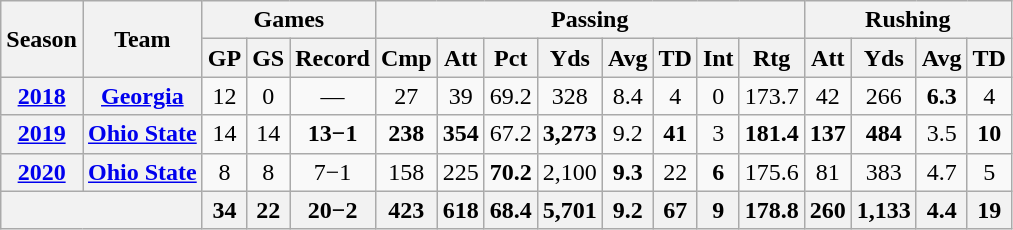<table class="wikitable" style="text-align:center;">
<tr>
<th rowspan="2">Season</th>
<th rowspan="2">Team</th>
<th colspan="3">Games</th>
<th colspan="8">Passing</th>
<th colspan="5">Rushing</th>
</tr>
<tr>
<th>GP</th>
<th>GS</th>
<th>Record</th>
<th>Cmp</th>
<th>Att</th>
<th>Pct</th>
<th>Yds</th>
<th>Avg</th>
<th>TD</th>
<th>Int</th>
<th>Rtg</th>
<th>Att</th>
<th>Yds</th>
<th>Avg</th>
<th>TD</th>
</tr>
<tr>
<th><a href='#'>2018</a></th>
<th><a href='#'>Georgia</a></th>
<td>12</td>
<td>0</td>
<td>—</td>
<td>27</td>
<td>39</td>
<td>69.2</td>
<td>328</td>
<td>8.4</td>
<td>4</td>
<td>0</td>
<td>173.7</td>
<td>42</td>
<td>266</td>
<td><strong>6.3</strong></td>
<td>4</td>
</tr>
<tr>
<th><a href='#'>2019</a></th>
<th><a href='#'>Ohio State</a></th>
<td>14</td>
<td>14</td>
<td><strong>13−1</strong></td>
<td><strong>238</strong></td>
<td><strong>354</strong></td>
<td>67.2</td>
<td><strong>3,273</strong></td>
<td>9.2</td>
<td><strong>41</strong></td>
<td>3</td>
<td><strong>181.4</strong></td>
<td><strong>137</strong></td>
<td><strong>484</strong></td>
<td>3.5</td>
<td><strong>10</strong></td>
</tr>
<tr>
<th><a href='#'>2020</a></th>
<th><a href='#'>Ohio State</a></th>
<td>8</td>
<td>8</td>
<td>7−1</td>
<td>158</td>
<td>225</td>
<td><strong>70.2</strong></td>
<td>2,100</td>
<td><strong>9.3</strong></td>
<td>22</td>
<td><strong>6</strong></td>
<td>175.6</td>
<td>81</td>
<td>383</td>
<td>4.7</td>
<td>5</td>
</tr>
<tr>
<th colspan="2"></th>
<th>34</th>
<th>22</th>
<th>20−2</th>
<th>423</th>
<th>618</th>
<th>68.4</th>
<th>5,701</th>
<th>9.2</th>
<th>67</th>
<th>9</th>
<th>178.8</th>
<th>260</th>
<th>1,133</th>
<th>4.4</th>
<th>19</th>
</tr>
</table>
